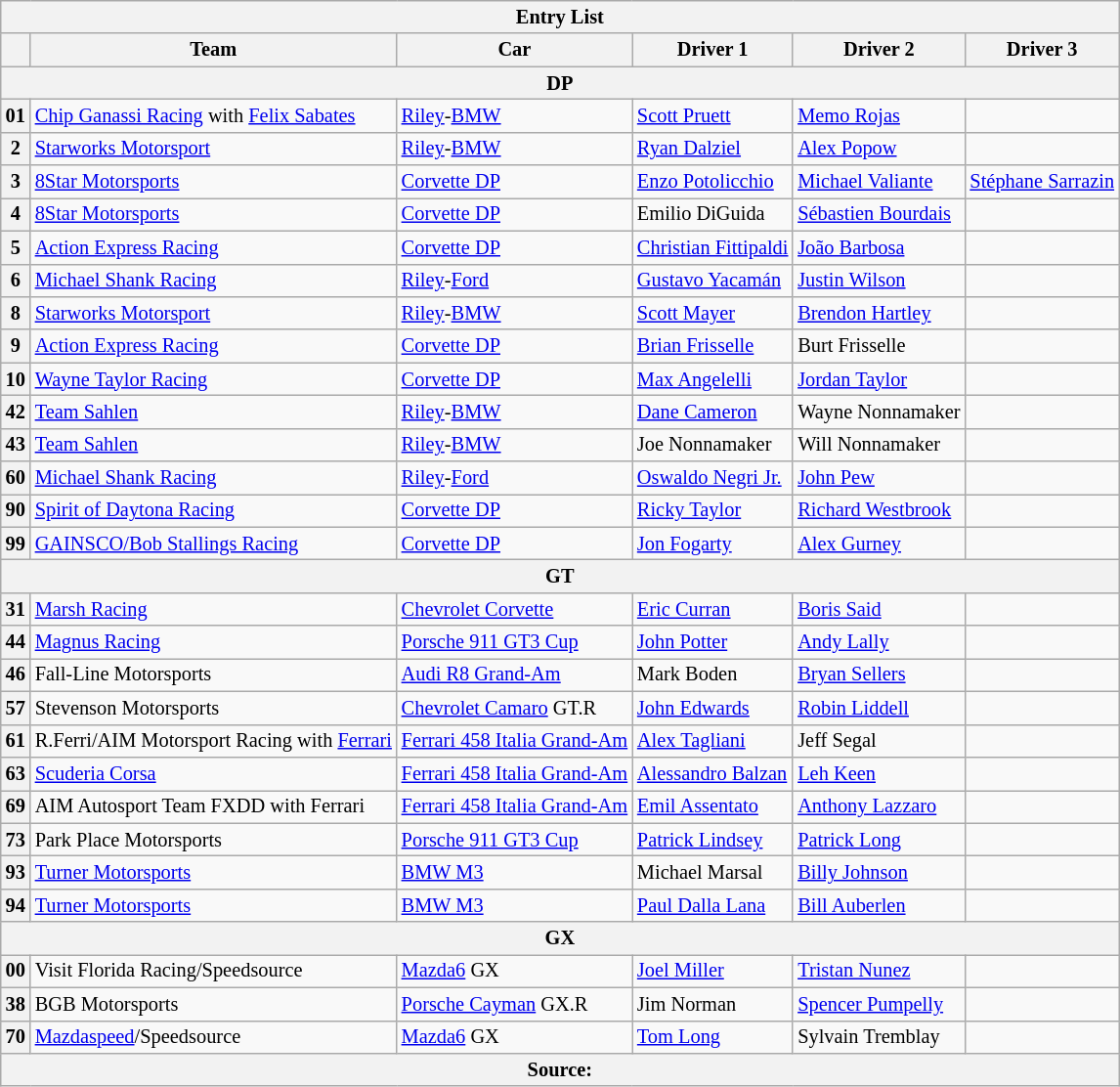<table class="wikitable" style="font-size: 85%;">
<tr>
<th colspan="8">Entry List</th>
</tr>
<tr>
<th></th>
<th>Team</th>
<th>Car</th>
<th>Driver 1</th>
<th>Driver 2</th>
<th>Driver 3</th>
</tr>
<tr>
<th colspan="6">DP</th>
</tr>
<tr>
<th>01</th>
<td><a href='#'>Chip Ganassi Racing</a> with <a href='#'>Felix Sabates</a></td>
<td><a href='#'>Riley</a>-<a href='#'>BMW</a></td>
<td> <a href='#'>Scott Pruett</a></td>
<td> <a href='#'>Memo Rojas</a></td>
<td></td>
</tr>
<tr>
<th>2</th>
<td><a href='#'>Starworks Motorsport</a></td>
<td><a href='#'>Riley</a>-<a href='#'>BMW</a></td>
<td> <a href='#'>Ryan Dalziel</a></td>
<td> <a href='#'>Alex Popow</a></td>
<td></td>
</tr>
<tr>
<th>3</th>
<td><a href='#'>8Star Motorsports</a></td>
<td><a href='#'>Corvette DP</a></td>
<td> <a href='#'>Enzo Potolicchio</a></td>
<td> <a href='#'>Michael Valiante</a></td>
<td> <a href='#'>Stéphane Sarrazin</a></td>
</tr>
<tr>
<th>4</th>
<td><a href='#'>8Star Motorsports</a></td>
<td><a href='#'>Corvette DP</a></td>
<td> Emilio DiGuida</td>
<td> <a href='#'>Sébastien Bourdais</a></td>
<td></td>
</tr>
<tr>
<th>5</th>
<td><a href='#'>Action Express Racing</a></td>
<td><a href='#'>Corvette DP</a></td>
<td> <a href='#'>Christian Fittipaldi</a></td>
<td> <a href='#'>João Barbosa</a></td>
<td></td>
</tr>
<tr>
<th>6</th>
<td><a href='#'>Michael Shank Racing</a></td>
<td><a href='#'>Riley</a>-<a href='#'>Ford</a></td>
<td> <a href='#'>Gustavo Yacamán</a></td>
<td> <a href='#'>Justin Wilson</a></td>
<td></td>
</tr>
<tr>
<th>8</th>
<td><a href='#'>Starworks Motorsport</a></td>
<td><a href='#'>Riley</a>-<a href='#'>BMW</a></td>
<td> <a href='#'>Scott Mayer</a></td>
<td> <a href='#'>Brendon Hartley</a></td>
<td></td>
</tr>
<tr>
<th>9</th>
<td><a href='#'>Action Express Racing</a></td>
<td><a href='#'>Corvette DP</a></td>
<td> <a href='#'>Brian Frisselle</a></td>
<td> Burt Frisselle</td>
<td></td>
</tr>
<tr>
<th>10</th>
<td><a href='#'>Wayne Taylor Racing</a></td>
<td><a href='#'>Corvette DP</a></td>
<td> <a href='#'>Max Angelelli</a></td>
<td> <a href='#'>Jordan Taylor</a></td>
<td></td>
</tr>
<tr>
<th>42</th>
<td><a href='#'>Team Sahlen</a></td>
<td><a href='#'>Riley</a>-<a href='#'>BMW</a></td>
<td> <a href='#'>Dane Cameron</a></td>
<td> Wayne Nonnamaker</td>
<td></td>
</tr>
<tr>
<th>43</th>
<td><a href='#'>Team Sahlen</a></td>
<td><a href='#'>Riley</a>-<a href='#'>BMW</a></td>
<td> Joe Nonnamaker</td>
<td> Will Nonnamaker</td>
<td></td>
</tr>
<tr>
<th>60</th>
<td><a href='#'>Michael Shank Racing</a></td>
<td><a href='#'>Riley</a>-<a href='#'>Ford</a></td>
<td> <a href='#'>Oswaldo Negri Jr.</a></td>
<td> <a href='#'>John Pew</a></td>
<td></td>
</tr>
<tr>
<th>90</th>
<td><a href='#'>Spirit of Daytona Racing</a></td>
<td><a href='#'>Corvette DP</a></td>
<td> <a href='#'>Ricky Taylor</a></td>
<td> <a href='#'>Richard Westbrook</a></td>
<td></td>
</tr>
<tr>
<th>99</th>
<td><a href='#'>GAINSCO/Bob Stallings Racing</a></td>
<td><a href='#'>Corvette DP</a></td>
<td> <a href='#'>Jon Fogarty</a></td>
<td> <a href='#'>Alex Gurney</a></td>
<td></td>
</tr>
<tr>
<th colspan="6">GT</th>
</tr>
<tr>
<th>31</th>
<td><a href='#'>Marsh Racing</a></td>
<td><a href='#'>Chevrolet Corvette</a></td>
<td> <a href='#'>Eric Curran</a></td>
<td> <a href='#'>Boris Said</a></td>
<td></td>
</tr>
<tr>
<th>44</th>
<td><a href='#'>Magnus Racing</a></td>
<td><a href='#'>Porsche 911 GT3 Cup</a></td>
<td> <a href='#'>John Potter</a></td>
<td> <a href='#'>Andy Lally</a></td>
<td></td>
</tr>
<tr>
<th>46</th>
<td>Fall-Line Motorsports</td>
<td><a href='#'>Audi R8 Grand-Am</a></td>
<td> Mark Boden</td>
<td> <a href='#'>Bryan Sellers</a></td>
<td></td>
</tr>
<tr>
<th>57</th>
<td>Stevenson Motorsports</td>
<td><a href='#'>Chevrolet Camaro</a> GT.R</td>
<td> <a href='#'>John Edwards</a></td>
<td> <a href='#'>Robin Liddell</a></td>
<td></td>
</tr>
<tr>
<th>61</th>
<td>R.Ferri/AIM Motorsport Racing with <a href='#'>Ferrari</a></td>
<td><a href='#'>Ferrari 458 Italia Grand-Am</a></td>
<td> <a href='#'>Alex Tagliani</a></td>
<td> Jeff Segal</td>
<td></td>
</tr>
<tr>
<th>63</th>
<td><a href='#'>Scuderia Corsa</a></td>
<td><a href='#'>Ferrari 458 Italia Grand-Am</a></td>
<td> <a href='#'>Alessandro Balzan</a></td>
<td> <a href='#'>Leh Keen</a></td>
<td></td>
</tr>
<tr>
<th>69</th>
<td>AIM Autosport Team FXDD with Ferrari</td>
<td><a href='#'>Ferrari 458 Italia Grand-Am</a></td>
<td> <a href='#'>Emil Assentato</a></td>
<td> <a href='#'>Anthony Lazzaro</a></td>
<td></td>
</tr>
<tr>
<th>73</th>
<td>Park Place Motorsports</td>
<td><a href='#'>Porsche 911 GT3 Cup</a></td>
<td> <a href='#'>Patrick Lindsey</a></td>
<td> <a href='#'>Patrick Long</a></td>
<td></td>
</tr>
<tr>
<th>93</th>
<td><a href='#'>Turner Motorsports</a></td>
<td><a href='#'>BMW M3</a></td>
<td> Michael Marsal</td>
<td> <a href='#'>Billy Johnson</a></td>
<td></td>
</tr>
<tr>
<th>94</th>
<td><a href='#'>Turner Motorsports</a></td>
<td><a href='#'>BMW M3</a></td>
<td> <a href='#'>Paul Dalla Lana</a></td>
<td> <a href='#'>Bill Auberlen</a></td>
<td></td>
</tr>
<tr>
<th colspan="6">GX</th>
</tr>
<tr>
<th>00</th>
<td>Visit Florida Racing/Speedsource</td>
<td><a href='#'>Mazda6</a> GX</td>
<td> <a href='#'>Joel Miller</a></td>
<td> <a href='#'>Tristan Nunez</a></td>
<td></td>
</tr>
<tr>
<th>38</th>
<td>BGB Motorsports</td>
<td><a href='#'>Porsche Cayman</a> GX.R</td>
<td> Jim Norman</td>
<td> <a href='#'>Spencer Pumpelly</a></td>
<td></td>
</tr>
<tr>
<th>70</th>
<td><a href='#'>Mazdaspeed</a>/Speedsource</td>
<td><a href='#'>Mazda6</a> GX</td>
<td> <a href='#'>Tom Long</a></td>
<td> Sylvain Tremblay</td>
<td></td>
</tr>
<tr>
<th colspan="6">Source:</th>
</tr>
</table>
